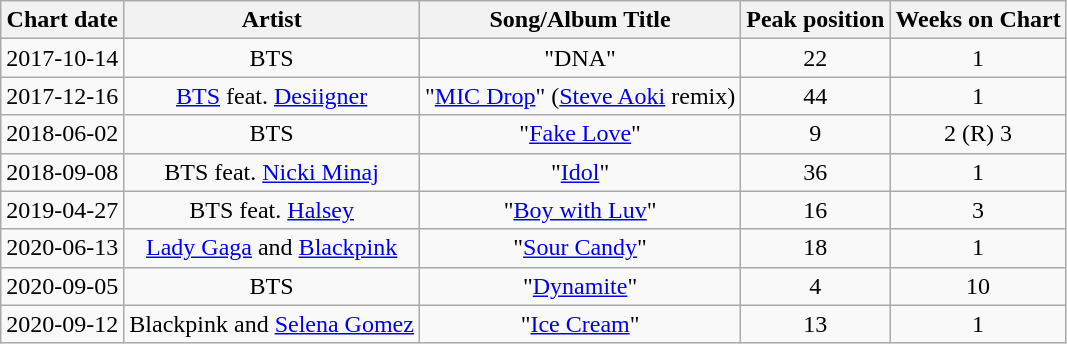<table class="wikitable sortable" style="text-align:center">
<tr>
<th>Chart date</th>
<th>Artist</th>
<th>Song/Album Title</th>
<th>Peak position</th>
<th>Weeks on Chart</th>
</tr>
<tr>
<td>2017-10-14</td>
<td>BTS</td>
<td>"DNA"</td>
<td>22</td>
<td>1</td>
</tr>
<tr>
<td>2017-12-16</td>
<td><a href='#'>BTS</a> feat. <a href='#'>Desiigner</a></td>
<td>"<a href='#'>MIC Drop</a>" (<a href='#'>Steve Aoki</a> remix)</td>
<td>44</td>
<td>1</td>
</tr>
<tr>
<td>2018-06-02</td>
<td>BTS</td>
<td>"<a href='#'>Fake Love</a>"</td>
<td>9</td>
<td>2 (R) 3</td>
</tr>
<tr>
<td>2018-09-08</td>
<td>BTS feat. <a href='#'>Nicki Minaj</a></td>
<td>"<a href='#'>Idol</a>"</td>
<td>36</td>
<td>1</td>
</tr>
<tr>
<td>2019-04-27</td>
<td>BTS feat. <a href='#'>Halsey</a></td>
<td>"<a href='#'>Boy with Luv</a>"</td>
<td>16</td>
<td>3</td>
</tr>
<tr>
<td>2020-06-13</td>
<td><a href='#'>Lady Gaga</a> and <a href='#'>Blackpink</a></td>
<td>"<a href='#'>Sour Candy</a>"</td>
<td>18</td>
<td>1</td>
</tr>
<tr>
<td>2020-09-05</td>
<td>BTS</td>
<td>"<a href='#'>Dynamite</a>"</td>
<td>4</td>
<td>10</td>
</tr>
<tr>
<td>2020-09-12</td>
<td>Blackpink and <a href='#'>Selena Gomez</a></td>
<td>"<a href='#'>Ice Cream</a>"</td>
<td>13</td>
<td>1</td>
</tr>
</table>
